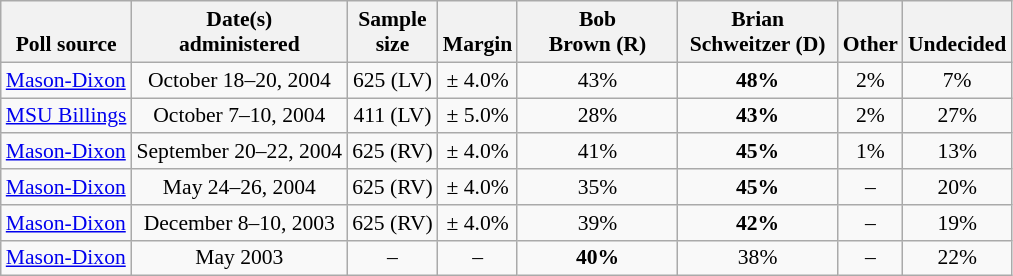<table class="wikitable" style="font-size:90%;text-align:center;">
<tr valign=bottom>
<th>Poll source</th>
<th>Date(s)<br>administered</th>
<th>Sample<br>size</th>
<th>Margin<br></th>
<th style="width:100px;">Bob<br>Brown (R)</th>
<th style="width:100px;">Brian<br>Schweitzer (D)</th>
<th>Other</th>
<th>Undecided</th>
</tr>
<tr>
<td style="text-align:left;"><a href='#'>Mason-Dixon</a></td>
<td>October 18–20, 2004</td>
<td>625 (LV)</td>
<td>± 4.0%</td>
<td>43%</td>
<td><strong>48%</strong></td>
<td>2%</td>
<td>7%</td>
</tr>
<tr>
<td style="text-align:left;"><a href='#'>MSU Billings</a></td>
<td>October 7–10, 2004</td>
<td>411 (LV)</td>
<td>± 5.0%</td>
<td>28%</td>
<td><strong>43%</strong></td>
<td>2%</td>
<td>27%</td>
</tr>
<tr>
<td style="text-align:left;"><a href='#'>Mason-Dixon</a></td>
<td>September 20–22, 2004</td>
<td>625 (RV)</td>
<td>± 4.0%</td>
<td>41%</td>
<td><strong>45%</strong></td>
<td>1%</td>
<td>13%</td>
</tr>
<tr>
<td style="text-align:left;"><a href='#'>Mason-Dixon</a></td>
<td>May 24–26, 2004</td>
<td>625 (RV)</td>
<td>± 4.0%</td>
<td>35%</td>
<td><strong>45%</strong></td>
<td>–</td>
<td>20%</td>
</tr>
<tr>
<td style="text-align:left;"><a href='#'>Mason-Dixon</a></td>
<td>December 8–10, 2003</td>
<td>625 (RV)</td>
<td>± 4.0%</td>
<td>39%</td>
<td><strong>42%</strong></td>
<td>–</td>
<td>19%</td>
</tr>
<tr>
<td style="text-align:left;"><a href='#'>Mason-Dixon</a></td>
<td>May 2003</td>
<td>–</td>
<td>–</td>
<td><strong>40%</strong></td>
<td>38%</td>
<td>–</td>
<td>22%</td>
</tr>
</table>
